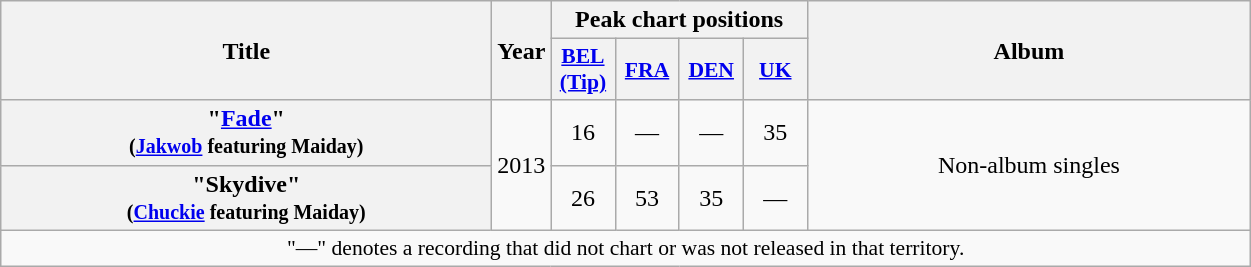<table class="wikitable plainrowheaders" style="text-align:center;" border="1">
<tr>
<th scope="col" rowspan="2" style="width:20em;">Title</th>
<th scope="col" rowspan="2">Year</th>
<th scope="col" colspan="4">Peak chart positions</th>
<th scope="col" rowspan="2" style="width:18em;">Album</th>
</tr>
<tr>
<th scope="col" style="width:2.5em;font-size:90%;"><a href='#'>BEL<br>(Tip)</a><br></th>
<th scope="col" style="width:2.5em;font-size:90%;"><a href='#'>FRA</a><br></th>
<th scope="col" style="width:2.5em;font-size:90%;"><a href='#'>DEN</a><br></th>
<th scope="col" style="width:2.5em;font-size:90%;"><a href='#'>UK</a><br></th>
</tr>
<tr>
<th scope="row">"<a href='#'>Fade</a>"<br><small>(<a href='#'>Jakwob</a> featuring Maiday)</small></th>
<td rowspan="2">2013</td>
<td>16</td>
<td>—</td>
<td>—</td>
<td>35</td>
<td rowspan="2">Non-album singles</td>
</tr>
<tr>
<th scope="row">"Skydive"<br><small>(<a href='#'>Chuckie</a> featuring Maiday)</small></th>
<td>26</td>
<td>53</td>
<td>35</td>
<td>—</td>
</tr>
<tr>
<td colspan="11" style="font-size:90%">"—" denotes a recording that did not chart or was not released in that territory.</td>
</tr>
</table>
